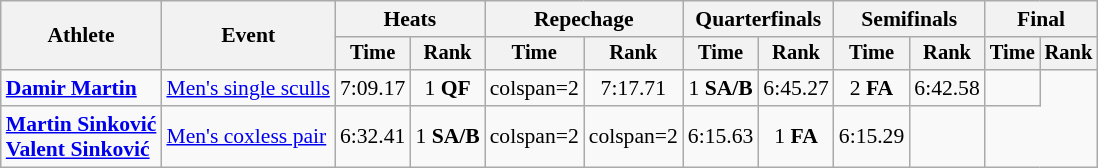<table class="wikitable" style="font-size:90%">
<tr>
<th rowspan="2">Athlete</th>
<th rowspan="2">Event</th>
<th colspan="2">Heats</th>
<th colspan="2">Repechage</th>
<th colspan="2">Quarterfinals</th>
<th colspan="2">Semifinals</th>
<th colspan="2">Final</th>
</tr>
<tr style="font-size:95%">
<th>Time</th>
<th>Rank</th>
<th>Time</th>
<th>Rank</th>
<th>Time</th>
<th>Rank</th>
<th>Time</th>
<th>Rank</th>
<th>Time</th>
<th>Rank</th>
</tr>
<tr align=center>
<td align=left><strong><a href='#'>Damir Martin</a></strong></td>
<td align=left><a href='#'>Men's single sculls</a></td>
<td>7:09.17</td>
<td>1 <strong>QF</strong></td>
<td>colspan=2 </td>
<td>7:17.71</td>
<td>1 <strong>SA/B</strong></td>
<td>6:45.27</td>
<td>2 <strong>FA</strong></td>
<td>6:42.58</td>
<td></td>
</tr>
<tr align=center>
<td align=left><strong><a href='#'>Martin Sinković</a><br><a href='#'>Valent Sinković</a></strong></td>
<td align=left><a href='#'>Men's coxless pair</a></td>
<td>6:32.41</td>
<td>1 <strong>SA/B</strong></td>
<td>colspan=2 </td>
<td>colspan=2 </td>
<td>6:15.63</td>
<td>1 <strong>FA</strong></td>
<td>6:15.29</td>
<td></td>
</tr>
</table>
